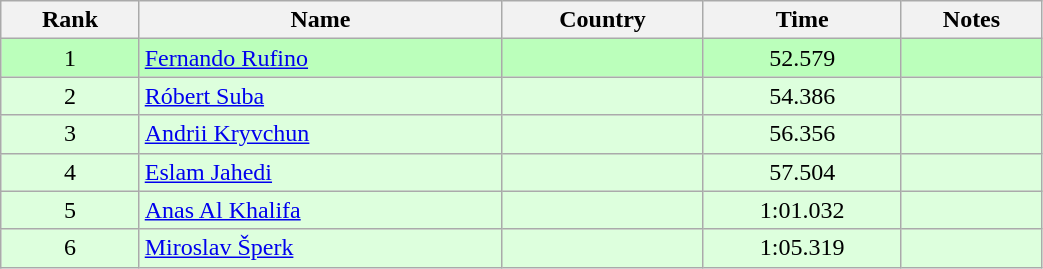<table class="wikitable" style="text-align:center;width: 55%">
<tr>
<th>Rank</th>
<th>Name</th>
<th>Country</th>
<th>Time</th>
<th>Notes</th>
</tr>
<tr bgcolor=bbffbb>
<td>1</td>
<td align="left"><a href='#'>Fernando Rufino</a></td>
<td align="left"></td>
<td>52.579</td>
<td></td>
</tr>
<tr bgcolor=ddffdd>
<td>2</td>
<td align="left"><a href='#'>Róbert Suba</a></td>
<td align="left"></td>
<td>54.386</td>
<td></td>
</tr>
<tr bgcolor=ddffdd>
<td>3</td>
<td align="left"><a href='#'>Andrii Kryvchun</a></td>
<td align="left"></td>
<td>56.356</td>
<td></td>
</tr>
<tr bgcolor=ddffdd>
<td>4</td>
<td align="left"><a href='#'>Eslam Jahedi</a></td>
<td align="left"></td>
<td>57.504</td>
<td></td>
</tr>
<tr bgcolor=ddffdd>
<td>5</td>
<td align="left"><a href='#'>Anas Al Khalifa</a></td>
<td align="left"></td>
<td>1:01.032</td>
<td></td>
</tr>
<tr bgcolor=ddffdd>
<td>6</td>
<td align="left"><a href='#'>Miroslav Šperk</a></td>
<td align="left"></td>
<td>1:05.319</td>
<td></td>
</tr>
</table>
